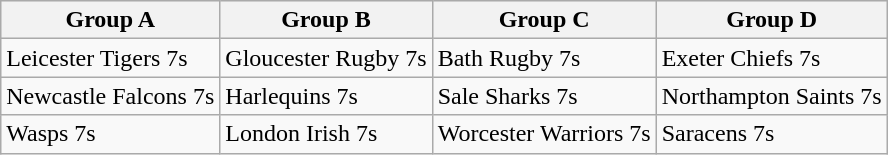<table class="wikitable">
<tr style="background:#efefef;">
<th>Group A</th>
<th>Group B</th>
<th>Group C</th>
<th>Group D</th>
</tr>
<tr>
<td>Leicester Tigers 7s</td>
<td>Gloucester Rugby 7s</td>
<td>Bath Rugby 7s</td>
<td>Exeter Chiefs 7s</td>
</tr>
<tr>
<td>Newcastle Falcons 7s</td>
<td>Harlequins 7s</td>
<td>Sale Sharks 7s</td>
<td>Northampton Saints 7s</td>
</tr>
<tr>
<td>Wasps 7s</td>
<td>London Irish 7s</td>
<td>Worcester Warriors 7s</td>
<td>Saracens 7s</td>
</tr>
</table>
